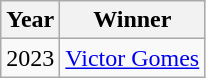<table class="wikitable">
<tr>
<th>Year</th>
<th>Winner</th>
</tr>
<tr>
<td>2023</td>
<td><a href='#'>Victor Gomes</a></td>
</tr>
</table>
